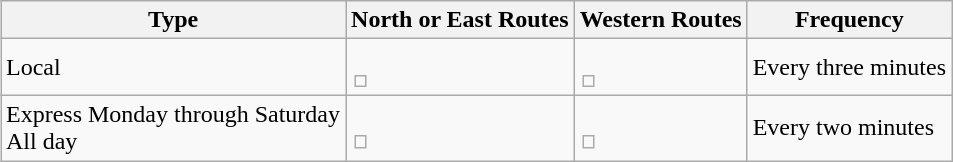<table class="wikitable" style="margin:1em auto;">
<tr>
<th>Type</th>
<th>North or East Routes</th>
<th>Western Routes</th>
<th>Frequency</th>
</tr>
<tr>
<td>Local</td>
<td><br><table style="border:0px;">
<tr>
<td></td>
</tr>
</table>
</td>
<td><br><table style="border:0px;">
<tr>
<td></td>
</tr>
</table>
</td>
<td>Every three minutes</td>
</tr>
<tr>
<td>Express Monday through Saturday<br>All day</td>
<td><br><table style="border:0px;">
<tr>
<td></td>
</tr>
</table>
</td>
<td><br><table style="border:0px;">
<tr>
<td></td>
</tr>
</table>
</td>
<td>Every two minutes</td>
</tr>
</table>
